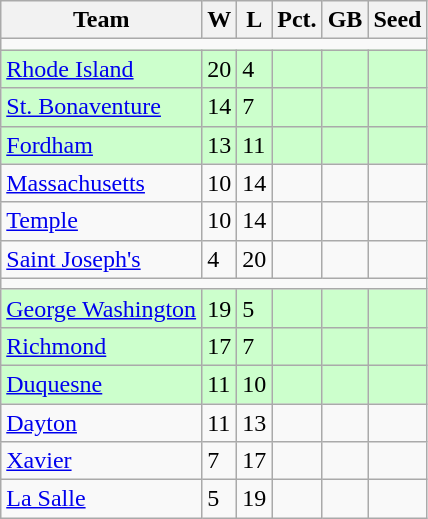<table class=wikitable>
<tr>
<th>Team</th>
<th>W</th>
<th>L</th>
<th>Pct.</th>
<th>GB</th>
<th>Seed</th>
</tr>
<tr>
<td colspan=6></td>
</tr>
<tr bgcolor=#ccffcc>
<td><a href='#'>Rhode Island</a></td>
<td>20</td>
<td>4</td>
<td></td>
<td></td>
<td></td>
</tr>
<tr bgcolor=#ccffcc>
<td><a href='#'>St. Bonaventure</a></td>
<td>14</td>
<td>7</td>
<td></td>
<td></td>
<td></td>
</tr>
<tr bgcolor=#ccffcc>
<td><a href='#'>Fordham</a></td>
<td>13</td>
<td>11</td>
<td></td>
<td></td>
<td></td>
</tr>
<tr>
<td><a href='#'>Massachusetts</a></td>
<td>10</td>
<td>14</td>
<td></td>
<td></td>
<td></td>
</tr>
<tr>
<td><a href='#'>Temple</a></td>
<td>10</td>
<td>14</td>
<td></td>
<td></td>
<td></td>
</tr>
<tr>
<td><a href='#'>Saint Joseph's</a></td>
<td>4</td>
<td>20</td>
<td></td>
<td></td>
<td></td>
</tr>
<tr>
<td colspan=6></td>
</tr>
<tr bgcolor=#ccffcc>
<td><a href='#'>George Washington</a></td>
<td>19</td>
<td>5</td>
<td></td>
<td></td>
<td></td>
</tr>
<tr bgcolor=#ccffcc>
<td><a href='#'>Richmond</a></td>
<td>17</td>
<td>7</td>
<td></td>
<td></td>
<td></td>
</tr>
<tr bgcolor=#ccffcc>
<td><a href='#'>Duquesne</a></td>
<td>11</td>
<td>10</td>
<td></td>
<td></td>
<td></td>
</tr>
<tr>
<td><a href='#'>Dayton</a></td>
<td>11</td>
<td>13</td>
<td></td>
<td></td>
<td></td>
</tr>
<tr>
<td><a href='#'>Xavier</a></td>
<td>7</td>
<td>17</td>
<td></td>
<td></td>
<td></td>
</tr>
<tr>
<td><a href='#'>La Salle</a></td>
<td>5</td>
<td>19</td>
<td></td>
<td></td>
<td></td>
</tr>
</table>
